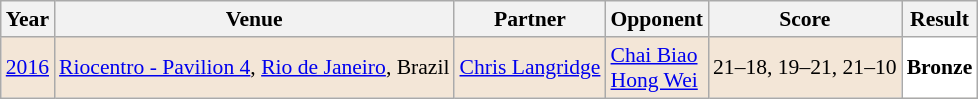<table class="sortable wikitable" style="font-size: 90%;">
<tr>
<th>Year</th>
<th>Venue</th>
<th>Partner</th>
<th>Opponent</th>
<th>Score</th>
<th>Result</th>
</tr>
<tr style="background:#F3E6D7">
<td align="center"><a href='#'>2016</a></td>
<td align="left"><a href='#'>Riocentro - Pavilion 4</a>, <a href='#'>Rio de Janeiro</a>, Brazil</td>
<td align="left"> <a href='#'>Chris Langridge</a></td>
<td align="left"> <a href='#'>Chai Biao</a><br> <a href='#'>Hong Wei</a></td>
<td align="left">21–18, 19–21, 21–10</td>
<td style="text-align:left; background:white"> <strong>Bronze</strong></td>
</tr>
</table>
